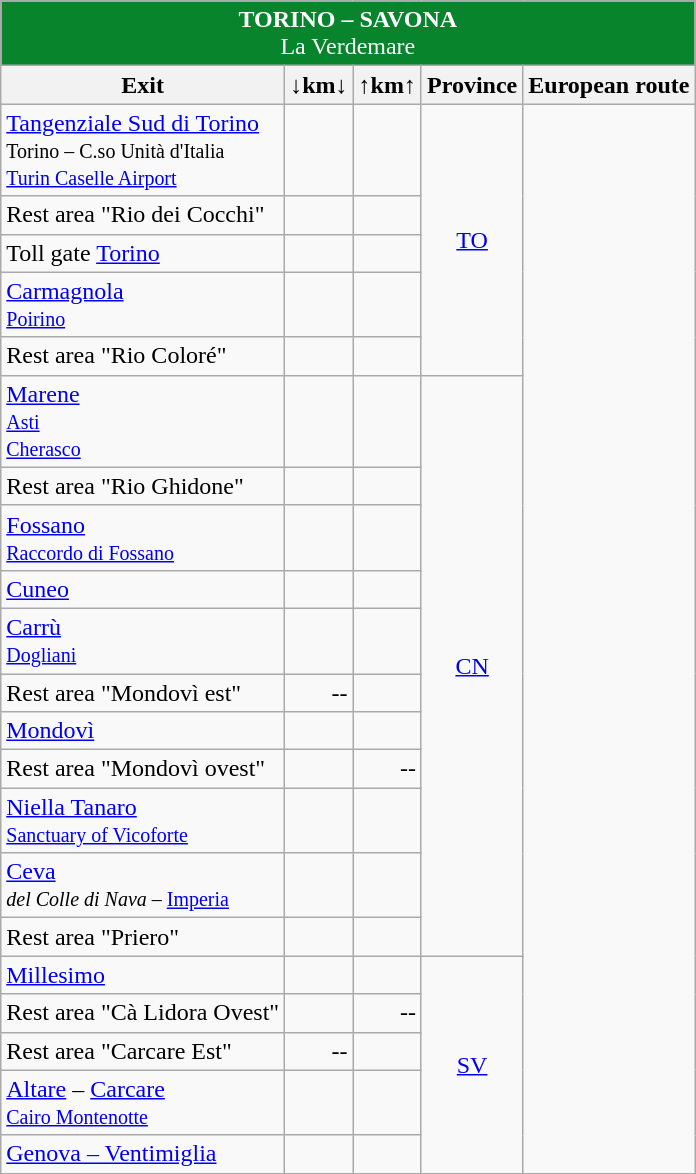<table class="wikitable">
<tr align="center" bgcolor="08842C" style="color: white;">
<td colspan="6"><strong> TORINO – SAVONA</strong><br>La Verdemare</td>
</tr>
<tr>
<th><strong>Exit</strong></th>
<th align="center"><strong>↓km↓</strong></th>
<th align="center"><strong>↑km↑</strong></th>
<th align="center"><strong>Province</strong></th>
<th align="center"><strong>European route</strong></th>
</tr>
<tr>
<td>   <a href='#'>Tangenziale Sud di Torino</a><br><small> Torino – C.so Unità d'Italia</small><br><small>  <a href='#'>Turin Caselle Airport</a></small></td>
<td align="right"></td>
<td align="right"></td>
<td rowspan="5" align="center"><a href='#'>TO</a></td>
<td rowspan="24" align="center"></td>
</tr>
<tr>
<td> Rest area "Rio dei Cocchi"</td>
<td align="right"></td>
<td align="right"></td>
</tr>
<tr>
<td> Toll gate <a href='#'>Torino</a></td>
<td align="right"></td>
<td align="right"></td>
</tr>
<tr>
<td> <a href='#'>Carmagnola</a><br><small><a href='#'>Poirino</a></small></td>
<td align="right"></td>
<td align="right"></td>
</tr>
<tr>
<td> Rest area "Rio Coloré"</td>
<td align="right"></td>
<td align="right"></td>
</tr>
<tr>
<td> <a href='#'>Marene</a><br><small> <a href='#'>Asti</a><br> <a href='#'>Cherasco</a></small></td>
<td align="right"></td>
<td align="right"></td>
<td rowspan="11" align="center"><a href='#'>CN</a></td>
</tr>
<tr>
<td> Rest area "Rio Ghidone"</td>
<td align="right"></td>
<td align="right"></td>
</tr>
<tr>
<td> <a href='#'>Fossano</a><br><small> <a href='#'>Raccordo di Fossano</a></small></td>
<td align="right"></td>
<td align="right"></td>
</tr>
<tr>
<td>  <a href='#'>Cuneo</a></td>
<td align="right"></td>
<td align="right"></td>
</tr>
<tr>
<td> <a href='#'>Carrù</a><br><small><a href='#'>Dogliani</a></small></td>
<td align="right"></td>
<td align="right"></td>
</tr>
<tr>
<td> Rest area "Mondovì est"</td>
<td align="right">--</td>
<td align="right"></td>
</tr>
<tr>
<td> <a href='#'>Mondovì</a></td>
<td align="right"></td>
<td align="right"></td>
</tr>
<tr>
<td> Rest area "Mondovì ovest"</td>
<td align="right"></td>
<td align="right">--</td>
</tr>
<tr>
<td> <a href='#'>Niella Tanaro</a><br><small> <a href='#'>Sanctuary of Vicoforte</a></small></td>
<td align="right"></td>
<td align="right"></td>
</tr>
<tr>
<td> <a href='#'>Ceva</a><br><small> <em>del Colle di Nava</em> – <a href='#'>Imperia</a></small></td>
<td align="right"></td>
<td align="right"></td>
</tr>
<tr>
<td> Rest area "Priero"</td>
<td align="right"></td>
<td align="right"></td>
</tr>
<tr>
<td> <a href='#'>Millesimo</a></td>
<td align="right"></td>
<td align="right"></td>
<td rowspan="5" align="center"><a href='#'>SV</a></td>
</tr>
<tr>
<td> Rest area "Cà Lidora Ovest"</td>
<td align="right"></td>
<td align="right">--</td>
</tr>
<tr>
<td> Rest area "Carcare Est"</td>
<td align="right">--</td>
<td align="right"></td>
</tr>
<tr>
<td> <a href='#'>Altare</a> – <a href='#'>Carcare</a><br><small><a href='#'>Cairo Montenotte</a></small></td>
<td align="right"></td>
<td align="right"></td>
</tr>
<tr>
<td>   <a href='#'>Genova – Ventimiglia</a></td>
<td align="right"></td>
<td align="right"></td>
</tr>
</table>
